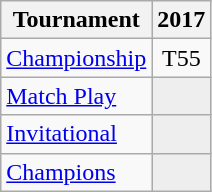<table class="wikitable" style="text-align:center;">
<tr>
<th>Tournament</th>
<th>2017</th>
</tr>
<tr>
<td align="left"><a href='#'>Championship</a></td>
<td>T55</td>
</tr>
<tr>
<td align="left"><a href='#'>Match Play</a></td>
<td style="background:#eeeeee;"></td>
</tr>
<tr>
<td align="left"><a href='#'>Invitational</a></td>
<td style="background:#eeeeee;"></td>
</tr>
<tr>
<td align="left"><a href='#'>Champions</a></td>
<td style="background:#eeeeee;"></td>
</tr>
</table>
